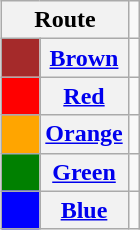<table class="wikitable" style="float:right;">
<tr>
<th colspan=2>Route</th>
</tr>
<tr>
<td width=18 bgcolor=brown></td>
<th><a href='#'>Brown</a></th>
<td><strong></strong></td>
</tr>
<tr>
<td width=18 bgcolor=red></td>
<th><a href='#'>Red</a></th>
<td><strong></strong></td>
</tr>
<tr>
<td width=18 bgcolor=orange></td>
<th><a href='#'>Orange</a></th>
<td><strong></strong></td>
</tr>
<tr>
<td width=18 bgcolor=green></td>
<th><a href='#'>Green</a></th>
<td><strong></strong></td>
</tr>
<tr>
<td width=18 bgcolor=blue></td>
<th><a href='#'>Blue</a></th>
<td><strong></strong></td>
</tr>
</table>
